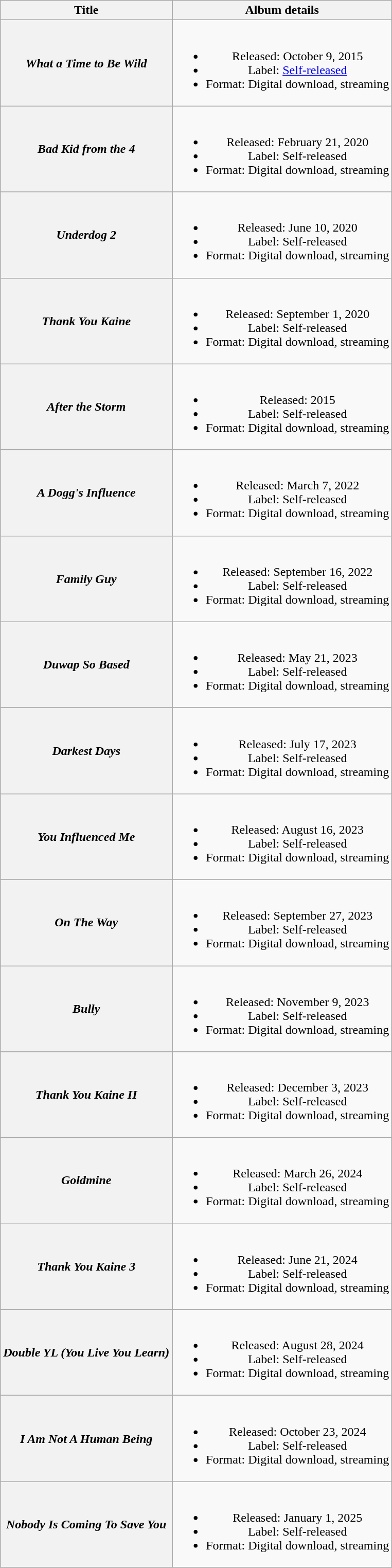<table class="wikitable plainrowheaders" style="text-align:center;">
<tr>
<th scope="col">Title</th>
<th scope="col">Album details</th>
</tr>
<tr>
<th scope="row"><em>What a Time to Be Wild</em></th>
<td><br><ul><li>Released: October 9, 2015</li><li>Label: <a href='#'>Self-released</a></li><li>Format: Digital download, streaming</li></ul></td>
</tr>
<tr>
<th scope="row"><em>Bad Kid from the 4</em></th>
<td><br><ul><li>Released: February 21, 2020</li><li>Label: Self-released</li><li>Format: Digital download, streaming</li></ul></td>
</tr>
<tr>
<th scope="row"><em>Underdog 2</em></th>
<td><br><ul><li>Released: June 10, 2020</li><li>Label: Self-released</li><li>Format: Digital download, streaming</li></ul></td>
</tr>
<tr>
<th scope="row"><em>Thank You Kaine</em></th>
<td><br><ul><li>Released: September 1, 2020</li><li>Label: Self-released</li><li>Format: Digital download, streaming</li></ul></td>
</tr>
<tr>
<th scope="row"><em>After the Storm</em></th>
<td><br><ul><li>Released: 2015</li><li>Label: Self-released</li><li>Format: Digital download, streaming</li></ul></td>
</tr>
<tr>
<th scope="row"><em>A Dogg's Influence</em></th>
<td><br><ul><li>Released: March 7, 2022</li><li>Label: Self-released</li><li>Format: Digital download, streaming</li></ul></td>
</tr>
<tr>
<th scope="row"><em>Family Guy</em></th>
<td><br><ul><li>Released: September 16, 2022</li><li>Label: Self-released</li><li>Format: Digital download, streaming</li></ul></td>
</tr>
<tr>
<th scope="row"><em>Duwap So Based</em></th>
<td><br><ul><li>Released: May 21, 2023</li><li>Label: Self-released</li><li>Format: Digital download, streaming</li></ul></td>
</tr>
<tr>
<th scope="row"><em>Darkest Days</em></th>
<td><br><ul><li>Released: July 17, 2023</li><li>Label: Self-released</li><li>Format: Digital download, streaming</li></ul></td>
</tr>
<tr>
<th scope="row"><em>You Influenced Me</em></th>
<td><br><ul><li>Released: August 16, 2023</li><li>Label: Self-released</li><li>Format: Digital download, streaming</li></ul></td>
</tr>
<tr>
<th scope="row"><em>On The Way</em></th>
<td><br><ul><li>Released: September 27, 2023</li><li>Label: Self-released</li><li>Format: Digital download, streaming</li></ul></td>
</tr>
<tr>
<th scope="row"><em>Bully</em></th>
<td><br><ul><li>Released: November 9, 2023</li><li>Label: Self-released</li><li>Format: Digital download, streaming</li></ul></td>
</tr>
<tr>
<th scope="row"><em>Thank You Kaine II</em></th>
<td><br><ul><li>Released: December 3, 2023</li><li>Label: Self-released</li><li>Format: Digital download, streaming</li></ul></td>
</tr>
<tr>
<th scope="row"><em>Goldmine</em></th>
<td><br><ul><li>Released: March 26, 2024</li><li>Label: Self-released</li><li>Format: Digital download, streaming</li></ul></td>
</tr>
<tr>
<th scope="row"><em>Thank You Kaine 3</em></th>
<td><br><ul><li>Released: June 21, 2024</li><li>Label: Self-released</li><li>Format: Digital download, streaming</li></ul></td>
</tr>
<tr>
<th scope="row"><em>Double YL (You Live You Learn)</em></th>
<td><br><ul><li>Released: August 28, 2024</li><li>Label: Self-released</li><li>Format: Digital download, streaming</li></ul></td>
</tr>
<tr>
<th scope="row"><em>I Am Not A Human Being</em></th>
<td><br><ul><li>Released: October 23, 2024</li><li>Label: Self-released</li><li>Format: Digital download, streaming</li></ul></td>
</tr>
<tr>
<th scope="row"><em>Nobody Is Coming To Save You</em></th>
<td><br><ul><li>Released: January 1, 2025</li><li>Label: Self-released</li><li>Format: Digital download, streaming</li></ul></td>
</tr>
</table>
